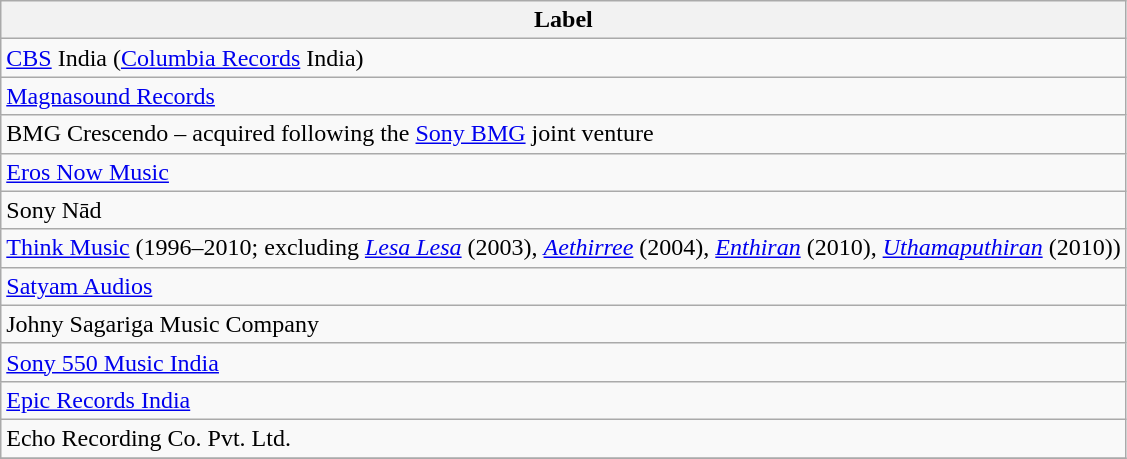<table class="wikitable">
<tr>
<th>Label</th>
</tr>
<tr>
<td><a href='#'>CBS</a> India (<a href='#'>Columbia Records</a> India)</td>
</tr>
<tr>
<td><a href='#'>Magnasound Records</a></td>
</tr>
<tr>
<td>BMG Crescendo – acquired following the <a href='#'>Sony BMG</a> joint venture</td>
</tr>
<tr>
<td><a href='#'>Eros Now Music</a></td>
</tr>
<tr>
<td>Sony Nād</td>
</tr>
<tr>
<td><a href='#'>Think Music</a> (1996–2010; excluding <em><a href='#'>Lesa Lesa</a></em> (2003), <em><a href='#'>Aethirree</a></em> (2004), <em><a href='#'>Enthiran</a></em> (2010), <em><a href='#'>Uthamaputhiran</a></em> (2010))</td>
</tr>
<tr>
<td><a href='#'>Satyam Audios</a></td>
</tr>
<tr>
<td>Johny Sagariga Music Company</td>
</tr>
<tr>
<td><a href='#'>Sony 550 Music India</a></td>
</tr>
<tr>
<td><a href='#'>Epic Records India</a></td>
</tr>
<tr>
<td>Echo Recording Co. Pvt. Ltd.</td>
</tr>
<tr>
</tr>
</table>
